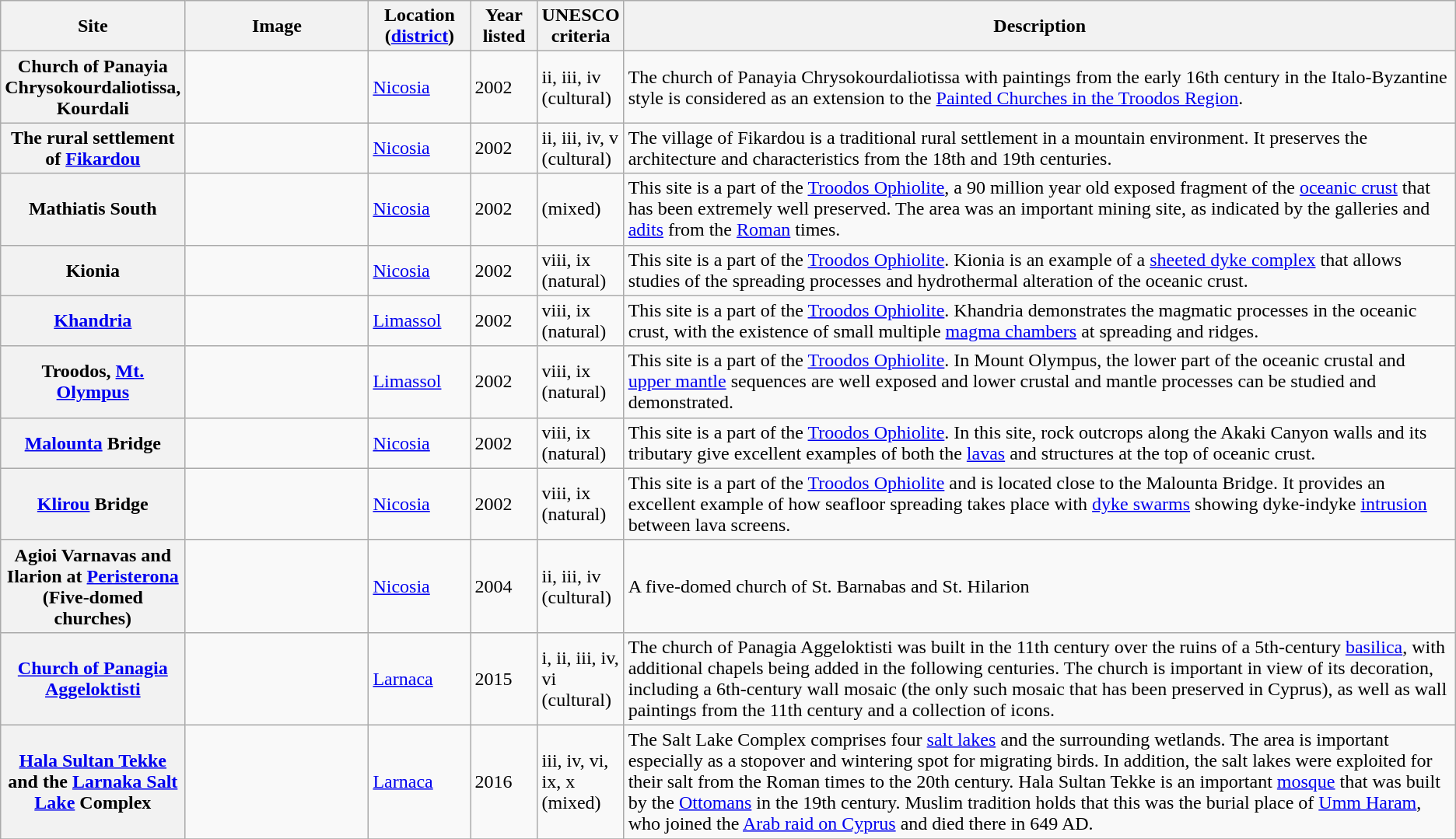<table class="wikitable sortable plainrowheaders">
<tr>
<th style="width:100px;" scope="col">Site</th>
<th class="unsortable"  style="width:150px;" scope="col">Image</th>
<th style="width:80px;" scope="col">Location (<a href='#'>district</a>)</th>
<th style="width:50px;" scope="col">Year listed</th>
<th style="width:60px;" scope="col">UNESCO criteria</th>
<th scope="col" class="unsortable">Description</th>
</tr>
<tr>
<th scope="row">Church of Panayia Chrysokourdaliotissa, Kourdali</th>
<td align="center"></td>
<td><a href='#'>Nicosia</a></td>
<td>2002</td>
<td>ii, iii, iv (cultural)</td>
<td>The church of Panayia Chrysokourdaliotissa with paintings from the early 16th century in the Italo-Byzantine style is considered as an extension to the <a href='#'>Painted Churches in the Troodos Region</a>.</td>
</tr>
<tr>
<th scope="row">The rural settlement of <a href='#'>Fikardou</a></th>
<td></td>
<td><a href='#'>Nicosia</a></td>
<td>2002</td>
<td>ii, iii, iv, v (cultural)</td>
<td>The village of Fikardou is a traditional rural settlement in a mountain environment. It preserves the architecture and characteristics from the 18th and 19th centuries.</td>
</tr>
<tr>
<th scope="row">Mathiatis South</th>
<td></td>
<td><a href='#'>Nicosia</a></td>
<td>2002</td>
<td>(mixed)</td>
<td>This site is a part of the <a href='#'>Troodos Ophiolite</a>, a 90 million year old exposed fragment of the <a href='#'>oceanic crust</a> that has been extremely well preserved. The area was an important mining site, as indicated by the galleries and <a href='#'>adits</a> from the <a href='#'>Roman</a> times.</td>
</tr>
<tr>
<th scope="row">Kionia</th>
<td></td>
<td><a href='#'>Nicosia</a></td>
<td>2002</td>
<td>viii, ix (natural)</td>
<td>This site is a part of the <a href='#'>Troodos Ophiolite</a>. Kionia is an example of a <a href='#'>sheeted dyke complex</a> that allows studies of the spreading processes and hydrothermal alteration of the oceanic crust.</td>
</tr>
<tr>
<th scope="row"><a href='#'>Khandria</a></th>
<td></td>
<td><a href='#'>Limassol</a></td>
<td>2002</td>
<td>viii, ix (natural)</td>
<td>This site is a part of the <a href='#'>Troodos Ophiolite</a>. Khandria demonstrates the magmatic processes in the oceanic crust, with the existence of small multiple <a href='#'>magma chambers</a> at spreading and ridges.</td>
</tr>
<tr>
<th scope="row">Troodos, <a href='#'>Mt. Olympus</a></th>
<td></td>
<td><a href='#'>Limassol</a></td>
<td>2002</td>
<td>viii, ix (natural)</td>
<td>This site is a part of the <a href='#'>Troodos Ophiolite</a>. In Mount Olympus, the lower part of the oceanic crustal and <a href='#'>upper mantle</a> sequences are well exposed and lower crustal and mantle processes can be studied and demonstrated.</td>
</tr>
<tr>
<th scope="row"><a href='#'>Malounta</a> Bridge</th>
<td></td>
<td><a href='#'>Nicosia</a></td>
<td>2002</td>
<td>viii, ix (natural)</td>
<td>This site is a part of the <a href='#'>Troodos Ophiolite</a>. In this site, rock outcrops along the Akaki Canyon walls and its tributary give excellent examples of both the <a href='#'>lavas</a> and structures at the top of oceanic crust.</td>
</tr>
<tr>
<th scope="row"><a href='#'>Klirou</a> Bridge</th>
<td></td>
<td><a href='#'>Nicosia</a></td>
<td>2002</td>
<td>viii, ix (natural)</td>
<td>This site is a part of the <a href='#'>Troodos Ophiolite</a> and is located close to the Malounta Bridge. It provides an excellent example of how seafloor spreading takes place with <a href='#'>dyke swarms</a> showing dyke-indyke <a href='#'>intrusion</a> between lava screens.</td>
</tr>
<tr>
<th scope="row">Agioi Varnavas and Ilarion at <a href='#'>Peristerona</a> (Five-domed churches)</th>
<td></td>
<td><a href='#'>Nicosia</a></td>
<td>2004</td>
<td>ii, iii, iv (cultural)</td>
<td>A five-domed church of St. Barnabas and St. Hilarion</td>
</tr>
<tr>
<th scope="row"><a href='#'>Church of Panagia Aggeloktisti</a></th>
<td></td>
<td><a href='#'>Larnaca</a></td>
<td>2015</td>
<td>i, ii, iii, iv, vi (cultural)</td>
<td>The church of Panagia Aggeloktisti was built in the 11th century over the ruins of a 5th-century <a href='#'>basilica</a>, with additional chapels being added in the following centuries. The church is important in view of its decoration, including a 6th-century wall mosaic (the only such mosaic that has been preserved in Cyprus), as well as wall paintings from the 11th century and a collection of icons.</td>
</tr>
<tr>
<th scope="row"><a href='#'>Hala Sultan Tekke</a> and the <a href='#'>Larnaka Salt Lake</a> Complex</th>
<td></td>
<td><a href='#'>Larnaca</a></td>
<td>2016</td>
<td>iii, iv, vi, ix, x (mixed)</td>
<td>The Salt Lake Complex comprises four <a href='#'>salt lakes</a> and the surrounding wetlands. The area is important especially as a stopover and wintering spot for migrating birds. In addition, the salt lakes  were exploited for their salt from the Roman times to the 20th century. Hala Sultan Tekke is an important <a href='#'>mosque</a> that was built by the <a href='#'>Ottomans</a> in the 19th century. Muslim tradition holds that this was the burial place of <a href='#'>Umm Haram</a>, who joined the <a href='#'>Arab raid on Cyprus</a> and died there in 649 AD.</td>
</tr>
<tr>
</tr>
</table>
